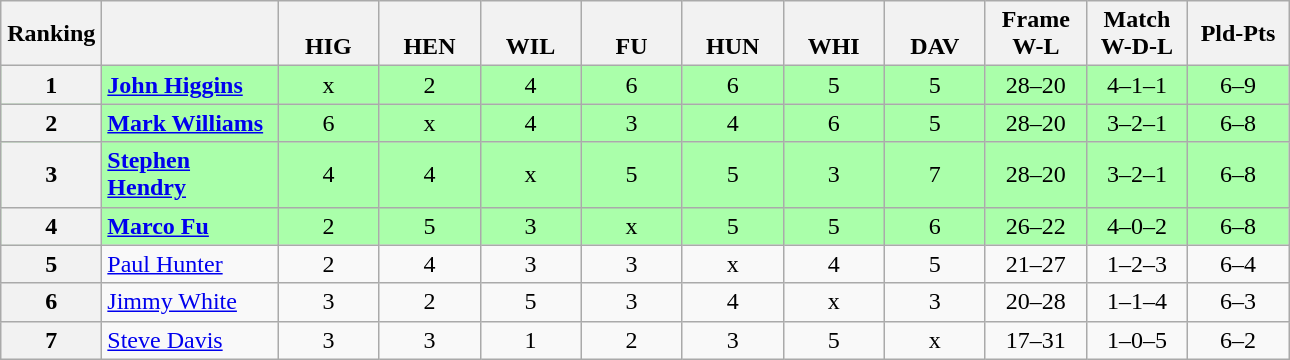<table class="wikitable" style="text-align:center">
<tr>
<th width=60>Ranking</th>
<th class="unsortable" width=110></th>
<th width=60><br> HIG</th>
<th width=60><br> HEN</th>
<th width=60><br> WIL</th>
<th width=60><br> FU</th>
<th width=60><br> HUN</th>
<th width=60><br> WHI</th>
<th width=60><br> DAV</th>
<th width=60>Frame<br>W-L</th>
<th width=60>Match<br>W-D-L</th>
<th width=60>Pld-Pts</th>
</tr>
<tr style="background:#aaffaa;">
<th>1</th>
<td align="left"><strong><a href='#'>John Higgins</a></strong></td>
<td>x</td>
<td>2</td>
<td>4</td>
<td>6</td>
<td>6</td>
<td>5</td>
<td>5</td>
<td>28–20</td>
<td>4–1–1</td>
<td>6–9</td>
</tr>
<tr style="background:#aaffaa;">
<th>2</th>
<td align="left"><strong><a href='#'>Mark Williams</a></strong></td>
<td>6</td>
<td>x</td>
<td>4</td>
<td>3</td>
<td>4</td>
<td>6</td>
<td>5</td>
<td>28–20</td>
<td>3–2–1</td>
<td>6–8</td>
</tr>
<tr style="background:#aaffaa;">
<th>3</th>
<td align="left"><strong><a href='#'>Stephen Hendry</a></strong></td>
<td>4</td>
<td>4</td>
<td>x</td>
<td>5</td>
<td>5</td>
<td>3</td>
<td>7</td>
<td>28–20</td>
<td>3–2–1</td>
<td>6–8</td>
</tr>
<tr style="background:#aaffaa;">
<th>4</th>
<td align="left"><strong><a href='#'>Marco Fu</a></strong></td>
<td>2</td>
<td>5</td>
<td>3</td>
<td>x</td>
<td>5</td>
<td>5</td>
<td>6</td>
<td>26–22</td>
<td>4–0–2</td>
<td>6–8</td>
</tr>
<tr>
<th>5</th>
<td align="left"><a href='#'>Paul Hunter</a></td>
<td>2</td>
<td>4</td>
<td>3</td>
<td>3</td>
<td>x</td>
<td>4</td>
<td>5</td>
<td>21–27</td>
<td>1–2–3</td>
<td>6–4</td>
</tr>
<tr>
<th>6</th>
<td align="left"><a href='#'>Jimmy White</a></td>
<td>3</td>
<td>2</td>
<td>5</td>
<td>3</td>
<td>4</td>
<td>x</td>
<td>3</td>
<td>20–28</td>
<td>1–1–4</td>
<td>6–3</td>
</tr>
<tr>
<th>7</th>
<td align="left"><a href='#'>Steve Davis</a></td>
<td>3</td>
<td>3</td>
<td>1</td>
<td>2</td>
<td>3</td>
<td>5</td>
<td>x</td>
<td>17–31</td>
<td>1–0–5</td>
<td>6–2</td>
</tr>
</table>
